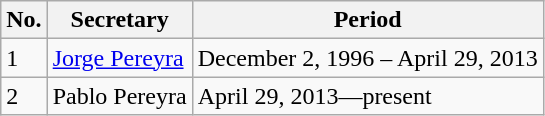<table class="wikitable">
<tr>
<th>No.</th>
<th>Secretary</th>
<th>Period</th>
</tr>
<tr>
<td>1</td>
<td> <a href='#'>Jorge Pereyra</a></td>
<td>December 2, 1996 – April 29, 2013</td>
</tr>
<tr>
<td>2</td>
<td> Pablo Pereyra</td>
<td>April 29, 2013—present</td>
</tr>
</table>
